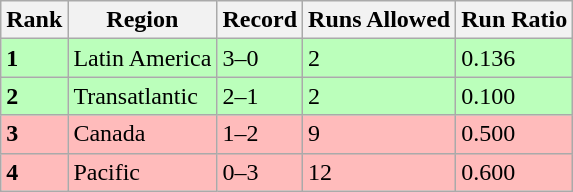<table class="wikitable">
<tr>
<th>Rank</th>
<th>Region</th>
<th>Record</th>
<th>Runs Allowed</th>
<th>Run Ratio</th>
</tr>
<tr bgcolor=#bbffbb>
<td><strong>1</strong></td>
<td>Latin America</td>
<td>3–0</td>
<td>2</td>
<td>0.136</td>
</tr>
<tr bgcolor=#bbffbb>
<td><strong>2</strong></td>
<td>Transatlantic</td>
<td>2–1</td>
<td>2</td>
<td>0.100</td>
</tr>
<tr bgcolor=#ffbbbb>
<td><strong>3</strong></td>
<td>Canada</td>
<td>1–2</td>
<td>9</td>
<td>0.500</td>
</tr>
<tr bgcolor=#ffbbbb>
<td><strong>4</strong></td>
<td>Pacific</td>
<td>0–3</td>
<td>12</td>
<td>0.600</td>
</tr>
</table>
